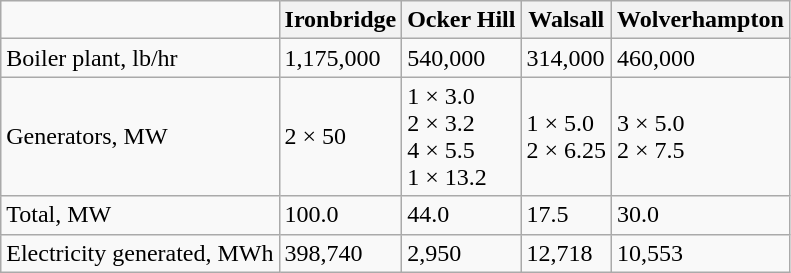<table class="wikitable">
<tr>
<td></td>
<th>Ironbridge</th>
<th>Ocker Hill</th>
<th>Walsall</th>
<th>Wolverhampton</th>
</tr>
<tr>
<td>Boiler plant, lb/hr</td>
<td>1,175,000</td>
<td>540,000</td>
<td>314,000</td>
<td>460,000</td>
</tr>
<tr>
<td>Generators, MW</td>
<td>2 × 50</td>
<td>1 × 3.0<br>2 × 3.2<br>4 × 5.5<br>1 × 13.2</td>
<td>1 × 5.0<br>2 × 6.25</td>
<td>3 × 5.0<br>2 × 7.5</td>
</tr>
<tr>
<td>Total, MW</td>
<td>100.0</td>
<td>44.0</td>
<td>17.5</td>
<td>30.0</td>
</tr>
<tr>
<td>Electricity generated, MWh</td>
<td>398,740</td>
<td>2,950</td>
<td>12,718</td>
<td>10,553</td>
</tr>
</table>
